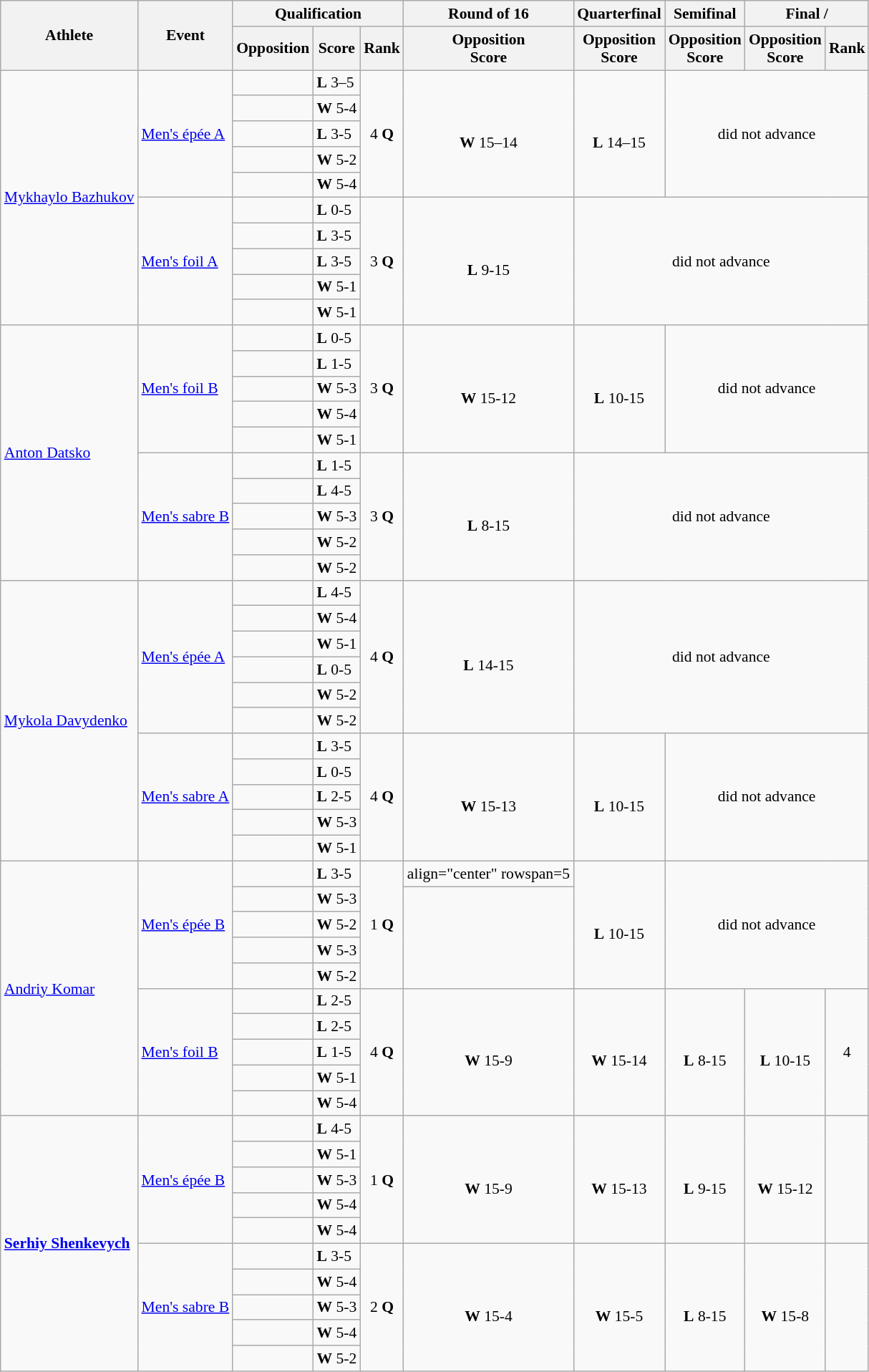<table class=wikitable style="font-size:90%">
<tr>
<th rowspan="2">Athlete</th>
<th rowspan="2">Event</th>
<th colspan="3">Qualification</th>
<th>Round of 16</th>
<th>Quarterfinal</th>
<th>Semifinal</th>
<th colspan="2">Final / </th>
</tr>
<tr>
<th>Opposition</th>
<th>Score</th>
<th>Rank</th>
<th>Opposition<br>Score</th>
<th>Opposition<br>Score</th>
<th>Opposition<br>Score</th>
<th>Opposition<br>Score</th>
<th>Rank</th>
</tr>
<tr>
<td rowspan=10><a href='#'>Mykhaylo Bazhukov</a></td>
<td rowspan=5><a href='#'>Men's épée A</a></td>
<td></td>
<td><strong>L</strong> 3–5</td>
<td align="center" rowspan=5>4 <strong>Q</strong></td>
<td align="center" rowspan=5><br><strong>W</strong> 15–14</td>
<td align="center" rowspan=5><br><strong>L</strong> 14–15</td>
<td align="center" rowspan=5 colspan=3>did not advance</td>
</tr>
<tr>
<td></td>
<td><strong>W</strong> 5-4</td>
</tr>
<tr>
<td></td>
<td><strong>L</strong> 3-5</td>
</tr>
<tr>
<td></td>
<td><strong>W</strong> 5-2</td>
</tr>
<tr>
<td></td>
<td><strong>W</strong> 5-4</td>
</tr>
<tr>
<td rowspan=5><a href='#'>Men's foil A</a></td>
<td></td>
<td><strong>L</strong> 0-5</td>
<td align="center" rowspan=5>3 <strong>Q</strong></td>
<td align="center" rowspan=5><br><strong>L</strong> 9-15</td>
<td align="center" rowspan=5 colspan=4>did not advance</td>
</tr>
<tr>
<td></td>
<td><strong>L</strong> 3-5</td>
</tr>
<tr>
<td></td>
<td><strong>L</strong> 3-5</td>
</tr>
<tr>
<td></td>
<td><strong>W</strong> 5-1</td>
</tr>
<tr>
<td></td>
<td><strong>W</strong> 5-1</td>
</tr>
<tr>
<td rowspan=10><a href='#'>Anton Datsko</a></td>
<td rowspan=5><a href='#'>Men's foil B</a></td>
<td></td>
<td><strong>L</strong> 0-5</td>
<td align="center" rowspan=5>3 <strong>Q</strong></td>
<td align="center" rowspan=5><br><strong>W</strong> 15-12</td>
<td align="center" rowspan=5><br><strong>L</strong> 10-15</td>
<td align="center" rowspan=5 colspan=3>did not advance</td>
</tr>
<tr>
<td></td>
<td><strong>L</strong> 1-5</td>
</tr>
<tr>
<td></td>
<td><strong>W</strong> 5-3</td>
</tr>
<tr>
<td></td>
<td><strong>W</strong> 5-4</td>
</tr>
<tr>
<td></td>
<td><strong>W</strong> 5-1</td>
</tr>
<tr>
<td rowspan=5><a href='#'>Men's sabre B</a></td>
<td></td>
<td><strong>L</strong> 1-5</td>
<td align="center" rowspan=5>3 <strong>Q</strong></td>
<td align="center" rowspan=5><br><strong>L</strong> 8-15</td>
<td align="center" rowspan=5 colspan=4>did not advance</td>
</tr>
<tr>
<td></td>
<td><strong>L</strong> 4-5</td>
</tr>
<tr>
<td></td>
<td><strong>W</strong> 5-3</td>
</tr>
<tr>
<td></td>
<td><strong>W</strong> 5-2</td>
</tr>
<tr>
<td></td>
<td><strong>W</strong> 5-2</td>
</tr>
<tr>
<td rowspan=11><a href='#'>Mykola Davydenko</a></td>
<td rowspan=6><a href='#'>Men's épée A</a></td>
<td></td>
<td><strong>L</strong> 4-5</td>
<td align="center" rowspan=6>4 <strong>Q</strong></td>
<td align="center" rowspan=6><br><strong>L</strong> 14-15</td>
<td align="center" rowspan=6 colspan=4>did not advance</td>
</tr>
<tr>
<td></td>
<td><strong>W</strong> 5-4</td>
</tr>
<tr>
<td></td>
<td><strong>W</strong> 5-1</td>
</tr>
<tr>
<td></td>
<td><strong>L</strong> 0-5</td>
</tr>
<tr>
<td></td>
<td><strong>W</strong> 5-2</td>
</tr>
<tr>
<td></td>
<td><strong>W</strong> 5-2</td>
</tr>
<tr>
<td rowspan=5><a href='#'>Men's sabre A</a></td>
<td></td>
<td><strong>L</strong> 3-5</td>
<td align="center" rowspan=5>4 <strong>Q</strong></td>
<td align="center" rowspan=5><br><strong>W</strong> 15-13</td>
<td align="center" rowspan=5><br><strong>L</strong> 10-15</td>
<td align="center" rowspan=5 colspan=3>did not advance</td>
</tr>
<tr>
<td></td>
<td><strong>L</strong> 0-5</td>
</tr>
<tr>
<td></td>
<td><strong>L</strong> 2-5</td>
</tr>
<tr>
<td></td>
<td><strong>W</strong> 5-3</td>
</tr>
<tr>
<td></td>
<td><strong>W</strong> 5-1</td>
</tr>
<tr>
<td rowspan=10><a href='#'>Andriy Komar</a></td>
<td rowspan=5><a href='#'>Men's épée B</a></td>
<td></td>
<td><strong>L</strong> 3-5</td>
<td align="center" rowspan=5>1 <strong>Q</strong></td>
<td>align="center" rowspan=5 </td>
<td align="center" rowspan=5><br><strong>L</strong> 10-15</td>
<td align="center" rowspan=5 colspan=3>did not advance</td>
</tr>
<tr>
<td></td>
<td><strong>W</strong> 5-3</td>
</tr>
<tr>
<td></td>
<td><strong>W</strong> 5-2</td>
</tr>
<tr>
<td></td>
<td><strong>W</strong> 5-3</td>
</tr>
<tr>
<td></td>
<td><strong>W</strong> 5-2</td>
</tr>
<tr>
<td rowspan=5><a href='#'>Men's foil B</a></td>
<td></td>
<td><strong>L</strong> 2-5</td>
<td align="center" rowspan=5>4 <strong>Q</strong></td>
<td align="center" rowspan=5><br><strong>W</strong> 15-9</td>
<td align="center" rowspan=5><br><strong>W</strong> 15-14</td>
<td align="center" rowspan=5><br><strong>L</strong> 8-15</td>
<td align="center" rowspan=5><br><strong>L</strong> 10-15</td>
<td align="center" rowspan=5>4</td>
</tr>
<tr>
<td></td>
<td><strong>L</strong> 2-5</td>
</tr>
<tr>
<td></td>
<td><strong>L</strong> 1-5</td>
</tr>
<tr>
<td></td>
<td><strong>W</strong> 5-1</td>
</tr>
<tr>
<td></td>
<td><strong>W</strong> 5-4</td>
</tr>
<tr>
<td rowspan=10><strong><a href='#'>Serhiy Shenkevych</a></strong></td>
<td rowspan=5><a href='#'>Men's épée B</a></td>
<td></td>
<td><strong>L</strong> 4-5</td>
<td align="center" rowspan=5>1 <strong>Q</strong></td>
<td align="center" rowspan=5><br><strong>W</strong> 15-9</td>
<td align="center" rowspan=5><br><strong>W</strong> 15-13</td>
<td align="center" rowspan=5><br><strong>L</strong> 9-15</td>
<td align="center" rowspan=5><br><strong>W</strong> 15-12</td>
<td align="center" rowspan=5></td>
</tr>
<tr>
<td></td>
<td><strong>W</strong> 5-1</td>
</tr>
<tr>
<td></td>
<td><strong>W</strong> 5-3</td>
</tr>
<tr>
<td></td>
<td><strong>W</strong> 5-4</td>
</tr>
<tr>
<td></td>
<td><strong>W</strong> 5-4</td>
</tr>
<tr>
<td rowspan=5><a href='#'>Men's sabre B</a></td>
<td></td>
<td><strong>L</strong> 3-5</td>
<td align="center" rowspan=5>2 <strong>Q</strong></td>
<td align="center" rowspan=5><br><strong>W</strong> 15-4</td>
<td align="center" rowspan=5><br><strong>W</strong> 15-5</td>
<td align="center" rowspan=5><br><strong>L</strong> 8-15</td>
<td align="center" rowspan=5><br><strong>W</strong> 15-8</td>
<td align="center" rowspan=5></td>
</tr>
<tr>
<td></td>
<td><strong>W</strong> 5-4</td>
</tr>
<tr>
<td></td>
<td><strong>W</strong> 5-3</td>
</tr>
<tr>
<td></td>
<td><strong>W</strong> 5-4</td>
</tr>
<tr>
<td></td>
<td><strong>W</strong> 5-2</td>
</tr>
</table>
